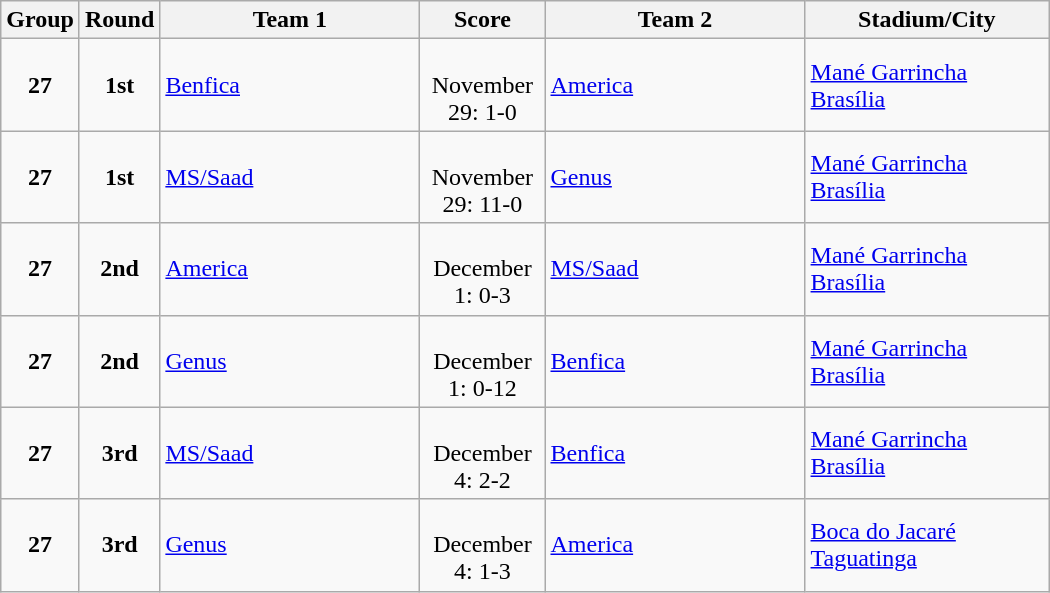<table class="wikitable">
<tr>
<th width="20">Group</th>
<th width="20">Round</th>
<th width="166">Team 1</th>
<th width="76">Score</th>
<th width="166">Team 2</th>
<th width="155">Stadium/City</th>
</tr>
<tr>
<td style="text-align:center"><strong>27</strong></td>
<td style="text-align:center"><strong>1st</strong></td>
<td> <a href='#'>Benfica</a></td>
<td style="text-align:center"><br>November 29: 1-0</td>
<td> <a href='#'>America</a></td>
<td><a href='#'>Mané Garrincha</a> <br>  <a href='#'>Brasília</a></td>
</tr>
<tr>
<td style="text-align:center"><strong>27</strong></td>
<td style="text-align:center"><strong>1st</strong></td>
<td> <a href='#'>MS/Saad</a></td>
<td style="text-align:center"><br>November 29: 11-0</td>
<td> <a href='#'>Genus</a></td>
<td><a href='#'>Mané Garrincha</a> <br>  <a href='#'>Brasília</a></td>
</tr>
<tr>
<td style="text-align:center"><strong>27</strong></td>
<td style="text-align:center"><strong>2nd</strong></td>
<td> <a href='#'>America</a></td>
<td style="text-align:center"><br>December 1: 0-3</td>
<td> <a href='#'>MS/Saad</a></td>
<td><a href='#'>Mané Garrincha</a> <br>  <a href='#'>Brasília</a></td>
</tr>
<tr>
<td style="text-align:center"><strong>27</strong></td>
<td style="text-align:center"><strong>2nd</strong></td>
<td> <a href='#'>Genus</a></td>
<td style="text-align:center"><br>December 1: 0-12</td>
<td> <a href='#'>Benfica</a></td>
<td><a href='#'>Mané Garrincha</a> <br>  <a href='#'>Brasília</a></td>
</tr>
<tr>
<td style="text-align:center"><strong>27</strong></td>
<td style="text-align:center"><strong>3rd</strong></td>
<td> <a href='#'>MS/Saad</a></td>
<td style="text-align:center"><br>December 4: 2-2</td>
<td> <a href='#'>Benfica</a></td>
<td><a href='#'>Mané Garrincha</a> <br>  <a href='#'>Brasília</a></td>
</tr>
<tr>
<td style="text-align:center"><strong>27</strong></td>
<td style="text-align:center"><strong>3rd</strong></td>
<td> <a href='#'>Genus</a></td>
<td style="text-align:center"><br>December 4: 1-3</td>
<td> <a href='#'>America</a></td>
<td><a href='#'>Boca do Jacaré</a> <br>  <a href='#'>Taguatinga</a></td>
</tr>
</table>
